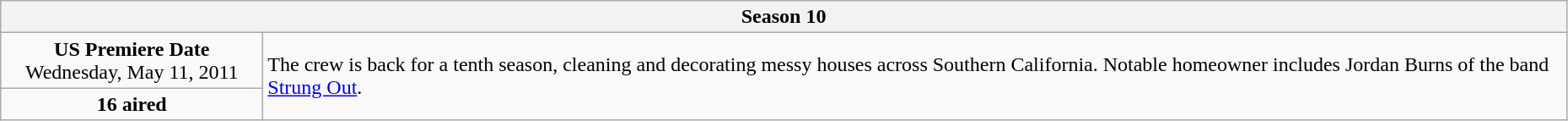<table class="wikitable" style="width:98%;">
<tr>
<th colspan="2">Season 10</th>
</tr>
<tr>
<td style="width:200px; text-align:center;"><strong>US Premiere Date</strong><br>Wednesday, May 11, 2011</td>
<td rowspan="2">The crew is back for a tenth season, cleaning and decorating messy houses across Southern California. Notable homeowner includes Jordan Burns of the band <a href='#'>Strung Out</a>.</td>
</tr>
<tr>
<td style="text-align:center;"><strong>16 aired</strong></td>
</tr>
</table>
